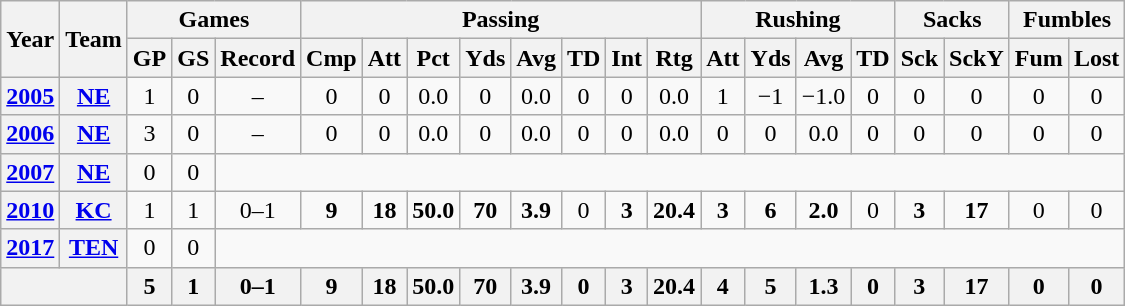<table class=wikitable style="text-align:center;">
<tr>
<th rowspan="2">Year</th>
<th rowspan="2">Team</th>
<th colspan="3">Games</th>
<th colspan="8">Passing</th>
<th colspan="4">Rushing</th>
<th colspan="2">Sacks</th>
<th colspan="2">Fumbles</th>
</tr>
<tr>
<th>GP</th>
<th>GS</th>
<th>Record</th>
<th>Cmp</th>
<th>Att</th>
<th>Pct</th>
<th>Yds</th>
<th>Avg</th>
<th>TD</th>
<th>Int</th>
<th>Rtg</th>
<th>Att</th>
<th>Yds</th>
<th>Avg</th>
<th>TD</th>
<th>Sck</th>
<th>SckY</th>
<th>Fum</th>
<th>Lost</th>
</tr>
<tr>
<th><a href='#'>2005</a></th>
<th><a href='#'>NE</a></th>
<td>1</td>
<td>0</td>
<td>–</td>
<td>0</td>
<td>0</td>
<td>0.0</td>
<td>0</td>
<td>0.0</td>
<td>0</td>
<td>0</td>
<td>0.0</td>
<td>1</td>
<td>−1</td>
<td>−1.0</td>
<td>0</td>
<td>0</td>
<td>0</td>
<td>0</td>
<td>0</td>
</tr>
<tr>
<th><a href='#'>2006</a></th>
<th><a href='#'>NE</a></th>
<td>3</td>
<td>0</td>
<td>–</td>
<td>0</td>
<td>0</td>
<td>0.0</td>
<td>0</td>
<td>0.0</td>
<td>0</td>
<td>0</td>
<td>0.0</td>
<td>0</td>
<td>0</td>
<td>0.0</td>
<td>0</td>
<td>0</td>
<td>0</td>
<td>0</td>
<td>0</td>
</tr>
<tr>
<th><a href='#'>2007</a></th>
<th><a href='#'>NE</a></th>
<td>0</td>
<td>0</td>
<td colspan="17"></td>
</tr>
<tr>
<th><a href='#'>2010</a></th>
<th><a href='#'>KC</a></th>
<td>1</td>
<td>1</td>
<td>0–1</td>
<td><strong>9</strong></td>
<td><strong>18</strong></td>
<td><strong>50.0</strong></td>
<td><strong>70</strong></td>
<td><strong>3.9</strong></td>
<td>0</td>
<td><strong>3</strong></td>
<td><strong>20.4</strong></td>
<td><strong>3</strong></td>
<td><strong>6</strong></td>
<td><strong>2.0</strong></td>
<td>0</td>
<td><strong>3</strong></td>
<td><strong>17</strong></td>
<td>0</td>
<td>0</td>
</tr>
<tr>
<th><a href='#'>2017</a></th>
<th><a href='#'>TEN</a></th>
<td>0</td>
<td>0</td>
<td colspan="17"></td>
</tr>
<tr>
<th colspan="2"></th>
<th>5</th>
<th>1</th>
<th>0–1</th>
<th>9</th>
<th>18</th>
<th>50.0</th>
<th>70</th>
<th>3.9</th>
<th>0</th>
<th>3</th>
<th>20.4</th>
<th>4</th>
<th>5</th>
<th>1.3</th>
<th>0</th>
<th>3</th>
<th>17</th>
<th>0</th>
<th>0</th>
</tr>
</table>
